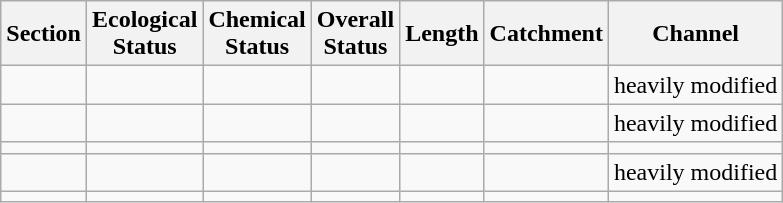<table class="wikitable">
<tr>
<th>Section</th>
<th>Ecological<br>Status</th>
<th>Chemical<br>Status</th>
<th>Overall<br>Status</th>
<th>Length</th>
<th>Catchment</th>
<th>Channel</th>
</tr>
<tr>
<td></td>
<td></td>
<td></td>
<td></td>
<td></td>
<td></td>
<td>heavily modified</td>
</tr>
<tr>
<td></td>
<td></td>
<td></td>
<td></td>
<td></td>
<td></td>
<td>heavily modified</td>
</tr>
<tr>
<td></td>
<td></td>
<td></td>
<td></td>
<td></td>
<td></td>
<td></td>
</tr>
<tr>
<td></td>
<td></td>
<td></td>
<td></td>
<td></td>
<td></td>
<td>heavily modified</td>
</tr>
<tr>
<td></td>
<td></td>
<td></td>
<td></td>
<td></td>
<td></td>
<td></td>
</tr>
</table>
